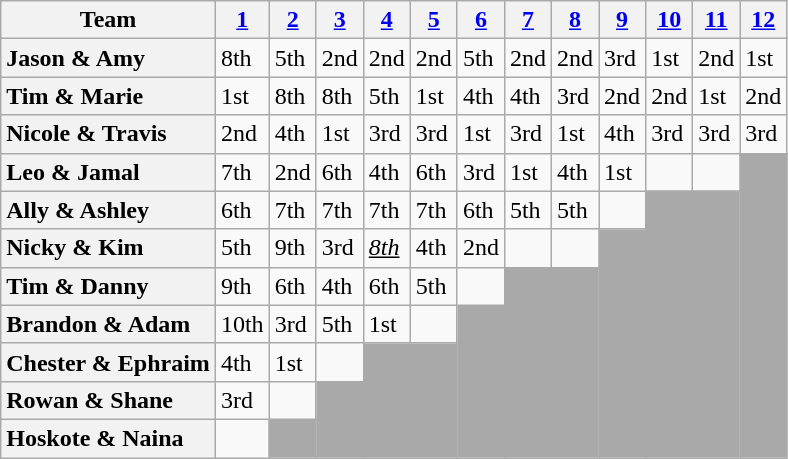<table class="wikitable sortable" style="text-align:left;">
<tr>
<th scope="col" class="unsortable">Team</th>
<th scope="col"><a href='#'>1</a></th>
<th scope="col"><a href='#'>2</a></th>
<th scope="col"><a href='#'>3</a></th>
<th scope="col"><a href='#'>4</a></th>
<th scope="col"><a href='#'>5</a></th>
<th scope="col"><a href='#'>6</a></th>
<th scope="col"><a href='#'>7</a></th>
<th scope="col"><a href='#'>8</a></th>
<th scope="col"><a href='#'>9</a></th>
<th scope="col"><a href='#'>10</a></th>
<th scope="col"><a href='#'>11</a></th>
<th scope="col"><a href='#'>12</a></th>
</tr>
<tr>
<th scope="row" style="text-align:left">Jason & Amy</th>
<td>8th</td>
<td>5th</td>
<td>2nd</td>
<td>2nd</td>
<td>2nd</td>
<td>5th</td>
<td>2nd</td>
<td>2nd</td>
<td>3rd</td>
<td>1st</td>
<td>2nd</td>
<td>1st</td>
</tr>
<tr>
<th scope="row" style="text-align:left">Tim & Marie</th>
<td>1st</td>
<td>8th</td>
<td>8th</td>
<td>5th</td>
<td>1st</td>
<td>4th</td>
<td>4th</td>
<td>3rd</td>
<td>2nd</td>
<td>2nd</td>
<td>1st</td>
<td>2nd</td>
</tr>
<tr>
<th scope="row" style="text-align:left">Nicole & Travis</th>
<td>2nd</td>
<td>4th</td>
<td>1st</td>
<td>3rd</td>
<td>3rd</td>
<td>1st</td>
<td>3rd</td>
<td>1st</td>
<td>4th</td>
<td>3rd</td>
<td>3rd</td>
<td>3rd</td>
</tr>
<tr>
<th scope="row" style="text-align:left">Leo & Jamal</th>
<td>7th</td>
<td>2nd</td>
<td>6th</td>
<td>4th</td>
<td>6th</td>
<td>3rd</td>
<td>1st</td>
<td>4th</td>
<td>1st</td>
<td></td>
<td></td>
<td colspan="1" rowspan="8" bgcolor="darkgray"></td>
</tr>
<tr>
<th scope="row" style="text-align:left">Ally & Ashley</th>
<td>6th</td>
<td>7th</td>
<td>7th</td>
<td>7th</td>
<td>7th</td>
<td>6th</td>
<td>5th</td>
<td>5th</td>
<td></td>
<td colspan="2" rowspan="7" bgcolor="darkgray"></td>
</tr>
<tr>
<th scope="row" style="text-align:left">Nicky & Kim</th>
<td>5th</td>
<td>9th</td>
<td>3rd</td>
<td><u><em>8th</em></u></td>
<td>4th</td>
<td>2nd</td>
<td></td>
<td></td>
<td rowspan="6" bgcolor="darkgray"></td>
</tr>
<tr>
<th scope="row" style="text-align:left">Tim & Danny</th>
<td>9th</td>
<td>6th</td>
<td>4th</td>
<td>6th</td>
<td>5th</td>
<td></td>
<td colspan="2" rowspan="5" bgcolor="darkgray"></td>
</tr>
<tr>
<th scope="row" style="text-align:left">Brandon & Adam</th>
<td>10th</td>
<td>3rd</td>
<td>5th</td>
<td>1st</td>
<td></td>
<td rowspan="4" bgcolor="darkgray"></td>
</tr>
<tr>
<th scope="row" style="text-align:left">Chester & Ephraim</th>
<td>4th</td>
<td>1st</td>
<td></td>
<td colspan="2" rowspan="3" bgcolor="darkgray"></td>
</tr>
<tr>
<th scope="row" style="text-align:left">Rowan & Shane</th>
<td>3rd</td>
<td></td>
<td rowspan="2" bgcolor="darkgray"></td>
</tr>
<tr>
<th scope="row" style="text-align:left">Hoskote & Naina</th>
<td></td>
<td bgcolor="darkgray"></td>
</tr>
</table>
